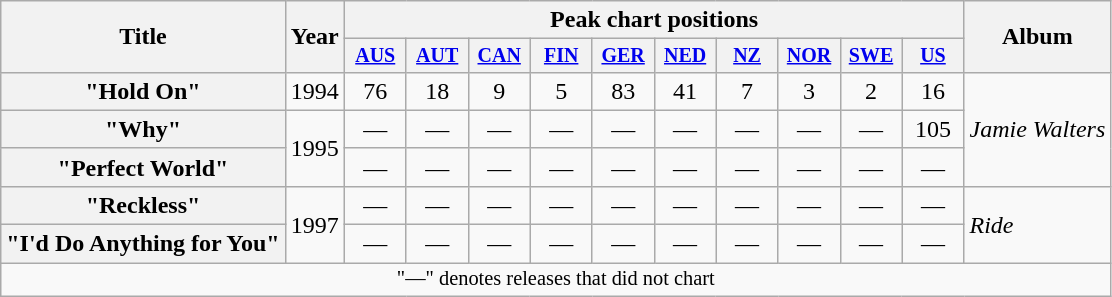<table class="wikitable plainrowheaders" style="text-align:center;">
<tr>
<th rowspan="2">Title</th>
<th rowspan="2">Year</th>
<th colspan="10">Peak chart positions</th>
<th rowspan="2">Album</th>
</tr>
<tr style="font-size:smaller;">
<th width="35"><a href='#'>AUS</a><br></th>
<th width="35"><a href='#'>AUT</a><br></th>
<th width="35"><a href='#'>CAN</a><br></th>
<th width="35"><a href='#'>FIN</a><br></th>
<th width="35"><a href='#'>GER</a><br></th>
<th width="35"><a href='#'>NED</a><br></th>
<th width="35"><a href='#'>NZ</a><br></th>
<th width="35"><a href='#'>NOR</a><br></th>
<th width="35"><a href='#'>SWE</a><br></th>
<th width="35"><a href='#'>US</a><br></th>
</tr>
<tr>
<th scope="row">"Hold On"</th>
<td>1994</td>
<td>76</td>
<td>18</td>
<td>9</td>
<td>5</td>
<td>83</td>
<td>41</td>
<td>7</td>
<td>3</td>
<td>2</td>
<td>16</td>
<td align="left" rowspan="3"><em>Jamie Walters</em></td>
</tr>
<tr>
<th scope="row">"Why"</th>
<td rowspan=2>1995</td>
<td>—</td>
<td>—</td>
<td>—</td>
<td>—</td>
<td>—</td>
<td>—</td>
<td>—</td>
<td>—</td>
<td>—</td>
<td>105</td>
</tr>
<tr>
<th scope="row">"Perfect World"</th>
<td>—</td>
<td>—</td>
<td>—</td>
<td>—</td>
<td>—</td>
<td>—</td>
<td>—</td>
<td>—</td>
<td>—</td>
<td>—</td>
</tr>
<tr>
<th scope="row">"Reckless"</th>
<td rowspan=2>1997</td>
<td>—</td>
<td>—</td>
<td>—</td>
<td>—</td>
<td>—</td>
<td>—</td>
<td>—</td>
<td>—</td>
<td>—</td>
<td>—</td>
<td align="left" rowspan="2"><em>Ride</em></td>
</tr>
<tr>
<th scope="row">"I'd Do Anything for You"</th>
<td>—</td>
<td>—</td>
<td>—</td>
<td>—</td>
<td>—</td>
<td>—</td>
<td>—</td>
<td>—</td>
<td>—</td>
<td>—</td>
</tr>
<tr>
<td colspan="15" style="font-size:85%">"—" denotes releases that did not chart</td>
</tr>
</table>
